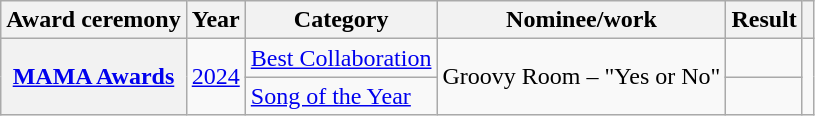<table class="wikitable plainrowheaders">
<tr>
<th scope="col">Award ceremony</th>
<th scope="col">Year</th>
<th scope="col">Category</th>
<th scope="col">Nominee/work</th>
<th scope="col">Result</th>
<th scope="col" class="unsortable"></th>
</tr>
<tr>
<th scope="row" rowspan="2"><a href='#'>MAMA Awards</a></th>
<td rowspan="2" style="text-align:center"><a href='#'>2024</a></td>
<td><a href='#'>Best Collaboration</a></td>
<td rowspan="2">Groovy Room – "Yes or No"<br></td>
<td></td>
<td rowspan="2" style="text-align:center"></td>
</tr>
<tr>
<td><a href='#'>Song of the Year</a></td>
<td></td>
</tr>
</table>
